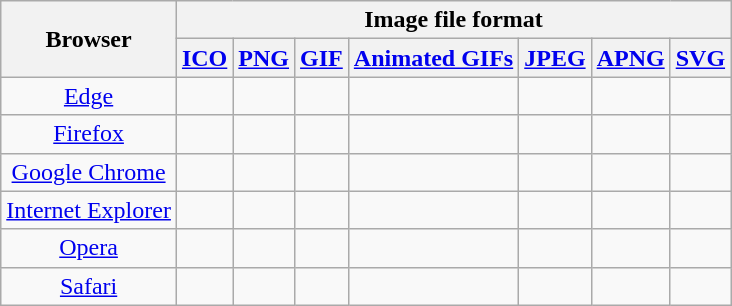<table class="wikitable" style="text-align: center">
<tr>
<th rowspan=2>Browser</th>
<th colspan=7>Image file format</th>
</tr>
<tr>
<th><a href='#'>ICO</a></th>
<th><a href='#'>PNG</a></th>
<th><a href='#'>GIF</a></th>
<th><a href='#'>Animated GIFs</a></th>
<th><a href='#'>JPEG</a></th>
<th><a href='#'>APNG</a></th>
<th><a href='#'>SVG</a></th>
</tr>
<tr>
<td><a href='#'>Edge</a></td>
<td></td>
<td></td>
<td></td>
<td></td>
<td></td>
<td></td>
<td></td>
</tr>
<tr>
<td><a href='#'>Firefox</a></td>
<td></td>
<td></td>
<td></td>
<td></td>
<td></td>
<td></td>
<td></td>
</tr>
<tr>
<td><a href='#'>Google Chrome</a></td>
<td></td>
<td></td>
<td></td>
<td></td>
<td></td>
<td></td>
<td></td>
</tr>
<tr>
<td><a href='#'>Internet Explorer</a></td>
<td></td>
<td></td>
<td></td>
<td></td>
<td></td>
<td></td>
<td></td>
</tr>
<tr>
<td><a href='#'>Opera</a></td>
<td></td>
<td></td>
<td></td>
<td></td>
<td></td>
<td></td>
<td></td>
</tr>
<tr>
<td><a href='#'>Safari</a></td>
<td></td>
<td></td>
<td></td>
<td></td>
<td></td>
<td></td>
<td></td>
</tr>
</table>
